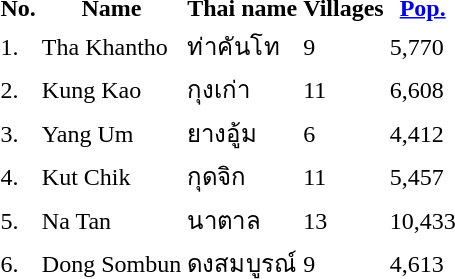<table>
<tr>
<th>No.</th>
<th>Name</th>
<th>Thai name</th>
<th>Villages</th>
<th><a href='#'>Pop.</a></th>
</tr>
<tr>
<td>1.</td>
<td>Tha Khantho</td>
<td>ท่าคันโท</td>
<td>9</td>
<td>5,770</td>
<td></td>
</tr>
<tr>
<td>2.</td>
<td>Kung Kao</td>
<td>กุงเก่า</td>
<td>11</td>
<td>6,608</td>
<td></td>
</tr>
<tr>
<td>3.</td>
<td>Yang Um</td>
<td>ยางอู้ม</td>
<td>6</td>
<td>4,412</td>
<td></td>
</tr>
<tr>
<td>4.</td>
<td>Kut Chik</td>
<td>กุดจิก</td>
<td>11</td>
<td>5,457</td>
<td></td>
</tr>
<tr>
<td>5.</td>
<td>Na Tan</td>
<td>นาตาล</td>
<td>13</td>
<td>10,433</td>
<td></td>
</tr>
<tr>
<td>6.</td>
<td>Dong Sombun</td>
<td>ดงสมบูรณ์</td>
<td>9</td>
<td>4,613</td>
<td></td>
</tr>
</table>
